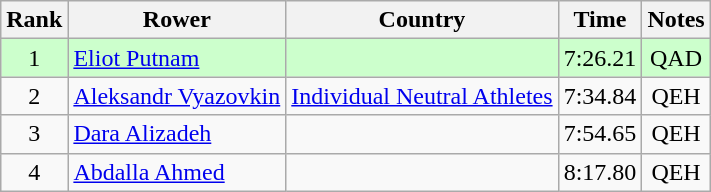<table class="wikitable" style="text-align:center">
<tr>
<th>Rank</th>
<th>Rower</th>
<th>Country</th>
<th>Time</th>
<th>Notes</th>
</tr>
<tr bgcolor=ccffcc>
<td>1</td>
<td align="left"><a href='#'>Eliot Putnam</a></td>
<td align="left"></td>
<td>7:26.21</td>
<td>QAD</td>
</tr>
<tr>
<td>2</td>
<td align="left"><a href='#'>Aleksandr Vyazovkin</a></td>
<td align="left"><a href='#'>Individual Neutral Athletes</a></td>
<td>7:34.84</td>
<td>QEH</td>
</tr>
<tr>
<td>3</td>
<td align="left"><a href='#'>Dara Alizadeh</a></td>
<td align="left"></td>
<td>7:54.65</td>
<td>QEH</td>
</tr>
<tr>
<td>4</td>
<td align="left"><a href='#'>Abdalla Ahmed</a></td>
<td align="left"></td>
<td>8:17.80</td>
<td>QEH</td>
</tr>
</table>
